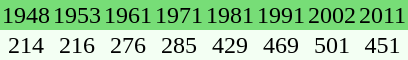<table align="center" cellspacing="0" style="background:#f3fff3">
<tr bgcolor="#77dd77">
<td align="center">1948</td>
<td align="center">1953</td>
<td align="center">1961</td>
<td align="center">1971</td>
<td align="center">1981</td>
<td align="center">1991</td>
<td align="center">2002</td>
<td align="center">2011</td>
</tr>
<tr>
<td align="center">214</td>
<td align="center">216</td>
<td align="center">276</td>
<td align="center">285</td>
<td align="center">429</td>
<td align="center">469</td>
<td align="center">501</td>
<td align="center">451</td>
</tr>
</table>
